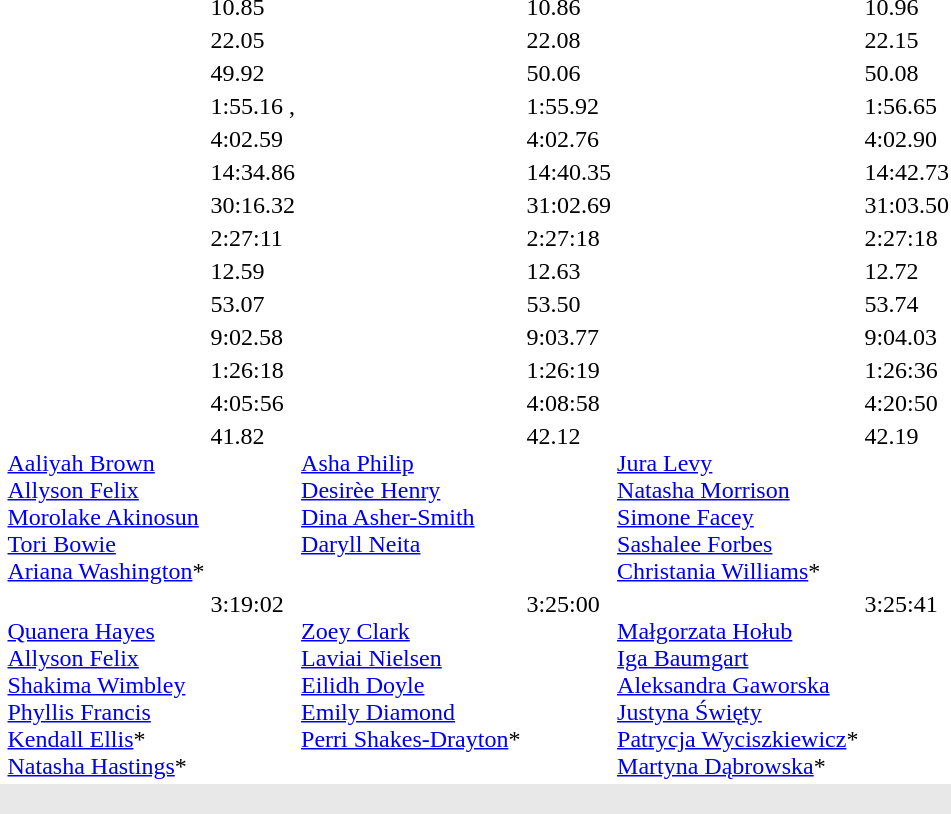<table>
<tr>
<td></td>
<td></td>
<td>10.85 </td>
<td></td>
<td>10.86 </td>
<td></td>
<td>10.96</td>
</tr>
<tr>
<td></td>
<td></td>
<td>22.05 </td>
<td></td>
<td>22.08 </td>
<td></td>
<td>22.15</td>
</tr>
<tr>
<td></td>
<td></td>
<td>49.92 </td>
<td></td>
<td>50.06 </td>
<td></td>
<td>50.08</td>
</tr>
<tr>
<td></td>
<td></td>
<td>1:55.16 , </td>
<td></td>
<td>1:55.92</td>
<td></td>
<td>1:56.65</td>
</tr>
<tr>
<td></td>
<td></td>
<td>4:02.59</td>
<td></td>
<td>4:02.76</td>
<td></td>
<td>4:02.90</td>
</tr>
<tr>
<td></td>
<td></td>
<td>14:34.86</td>
<td></td>
<td>14:40.35 </td>
<td></td>
<td>14:42.73</td>
</tr>
<tr>
<td></td>
<td></td>
<td>30:16.32 </td>
<td></td>
<td>31:02.69 </td>
<td></td>
<td>31:03.50 </td>
</tr>
<tr>
<td></td>
<td></td>
<td>2:27:11</td>
<td></td>
<td>2:27:18</td>
<td></td>
<td>2:27:18</td>
</tr>
<tr>
<td></td>
<td></td>
<td>12.59</td>
<td></td>
<td>12.63 </td>
<td></td>
<td>12.72</td>
</tr>
<tr>
<td></td>
<td></td>
<td>53.07</td>
<td></td>
<td>53.50</td>
<td></td>
<td>53.74 </td>
</tr>
<tr>
<td></td>
<td></td>
<td>9:02.58 </td>
<td></td>
<td>9:03.77 </td>
<td></td>
<td>9:04.03</td>
</tr>
<tr>
<td></td>
<td></td>
<td>1:26:18 </td>
<td></td>
<td>1:26:19 </td>
<td></td>
<td>1:26:36 </td>
</tr>
<tr>
<td></td>
<td></td>
<td>4:05:56 </td>
<td></td>
<td>4:08:58 </td>
<td></td>
<td>4:20:50</td>
</tr>
<tr valign="top">
<td></td>
<td valign=top><br><a href='#'>Aaliyah Brown</a><br><a href='#'>Allyson Felix</a><br><a href='#'>Morolake Akinosun</a><br><a href='#'>Tori Bowie</a><br><a href='#'>Ariana Washington</a>*</td>
<td>41.82 </td>
<td valign=top><br> <a href='#'>Asha Philip</a><br><a href='#'>Desirèe Henry</a><br><a href='#'>Dina Asher-Smith</a><br><a href='#'>Daryll Neita</a></td>
<td>42.12</td>
<td valign=top><br><a href='#'>Jura Levy</a><br><a href='#'>Natasha Morrison</a><br><a href='#'>Simone Facey</a><br><a href='#'>Sashalee Forbes</a><br><a href='#'>Christania Williams</a>*</td>
<td>42.19 </td>
</tr>
<tr valign="top">
<td></td>
<td><br><a href='#'>Quanera Hayes</a><br><a href='#'>Allyson Felix</a><br><a href='#'>Shakima Wimbley</a><br><a href='#'>Phyllis Francis</a><br><a href='#'>Kendall Ellis</a>*<br><a href='#'>Natasha Hastings</a>*</td>
<td>3:19:02 </td>
<td><br><a href='#'>Zoey Clark</a><br><a href='#'>Laviai Nielsen</a><br><a href='#'>Eilidh Doyle</a><br><a href='#'>Emily Diamond</a><br><a href='#'>Perri Shakes-Drayton</a>*</td>
<td>3:25:00</td>
<td><br><a href='#'>Małgorzata Hołub</a><br><a href='#'>Iga Baumgart</a><br><a href='#'>Aleksandra Gaworska</a><br><a href='#'>Justyna Święty</a><br><a href='#'>Patrycja Wyciszkiewicz</a>*<br><a href='#'>Martyna Dąbrowska</a>*</td>
<td>3:25:41 </td>
</tr>
<tr style="background:#e8e8e8;">
<td colspan=7><br></td>
</tr>
</table>
